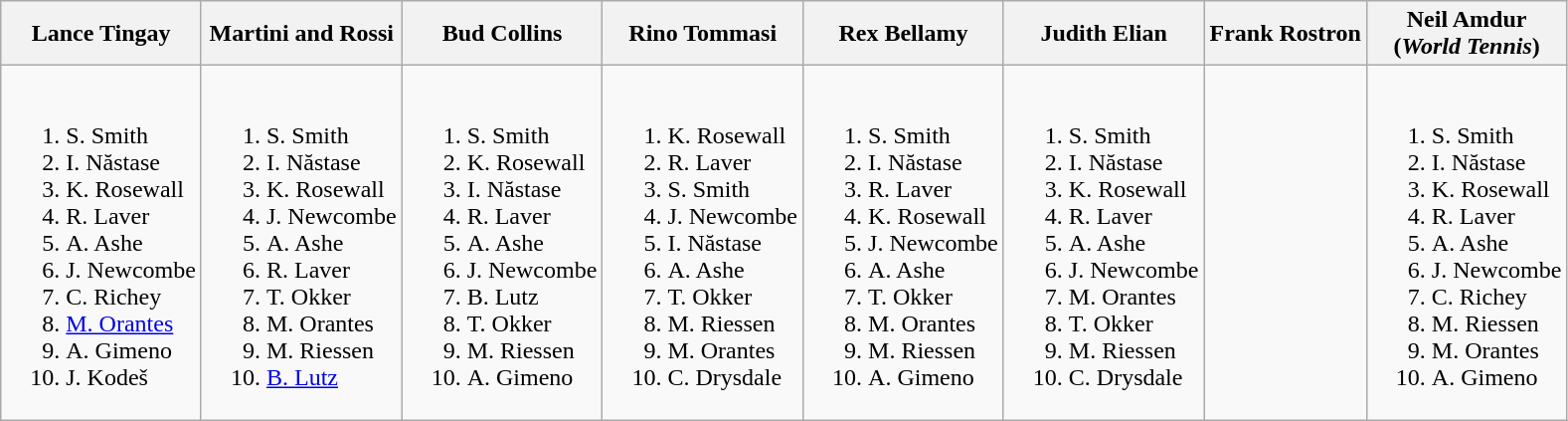<table class="wikitable">
<tr>
<th>Lance Tingay</th>
<th>Martini and Rossi</th>
<th>Bud Collins</th>
<th>Rino Tommasi</th>
<th>Rex Bellamy</th>
<th>Judith Elian</th>
<th>Frank Rostron<em></em></th>
<th>Neil Amdur<br>(<em>World Tennis</em>)</th>
</tr>
<tr style="vertical-align: top;">
<td style="white-space: nowrap;"><br><ol><li> S. Smith</li><li> I. Năstase</li><li> K. Rosewall</li><li> R. Laver</li><li> A. Ashe</li><li> J. Newcombe</li><li> C. Richey</li><li> <a href='#'>M. Orantes</a></li><li> A. Gimeno</li><li> J. Kodeš</li></ol></td>
<td style="white-space: nowrap;"><br><ol><li> S. Smith</li><li> I. Năstase</li><li> K. Rosewall</li><li> J. Newcombe</li><li> A. Ashe</li><li> R. Laver</li><li> T. Okker</li><li> M. Orantes</li><li> M. Riessen</li><li> <a href='#'>B. Lutz</a></li></ol></td>
<td style="white-space: nowrap;"><br><ol><li> S. Smith</li><li> K. Rosewall</li><li> I. Năstase</li><li> R. Laver</li><li> A. Ashe</li><li> J. Newcombe</li><li> B. Lutz</li><li> T. Okker</li><li> M. Riessen</li><li> A. Gimeno</li></ol></td>
<td style="white-space: nowrap;"><br><ol><li> K. Rosewall</li><li> R. Laver</li><li> S. Smith</li><li> J. Newcombe</li><li> I. Năstase</li><li> A. Ashe</li><li> T. Okker</li><li> M. Riessen</li><li> M. Orantes</li><li> C. Drysdale</li></ol></td>
<td style="white-space: nowrap;"><br><ol><li> S. Smith</li><li> I. Năstase</li><li> R. Laver</li><li> K. Rosewall</li><li> J. Newcombe</li><li> A. Ashe</li><li> T. Okker</li><li> M. Orantes</li><li> M. Riessen</li><li> A. Gimeno</li></ol></td>
<td style="white-space: nowrap;"><br><ol><li> S. Smith</li><li> I. Năstase</li><li> K. Rosewall</li><li> R. Laver</li><li> A. Ashe</li><li> J. Newcombe</li><li> M. Orantes</li><li> T. Okker</li><li> M. Riessen</li><li> C. Drysdale</li></ol></td>
<td style="white-space: nowrap;"><br></td>
<td style="white-space: nowrap;"><br><ol><li> S. Smith</li><li> I. Năstase</li><li> K. Rosewall</li><li> R. Laver</li><li> A. Ashe</li><li> J. Newcombe</li><li> C. Richey</li><li> M. Riessen</li><li> M. Orantes</li><li> A. Gimeno</li></ol></td>
</tr>
</table>
